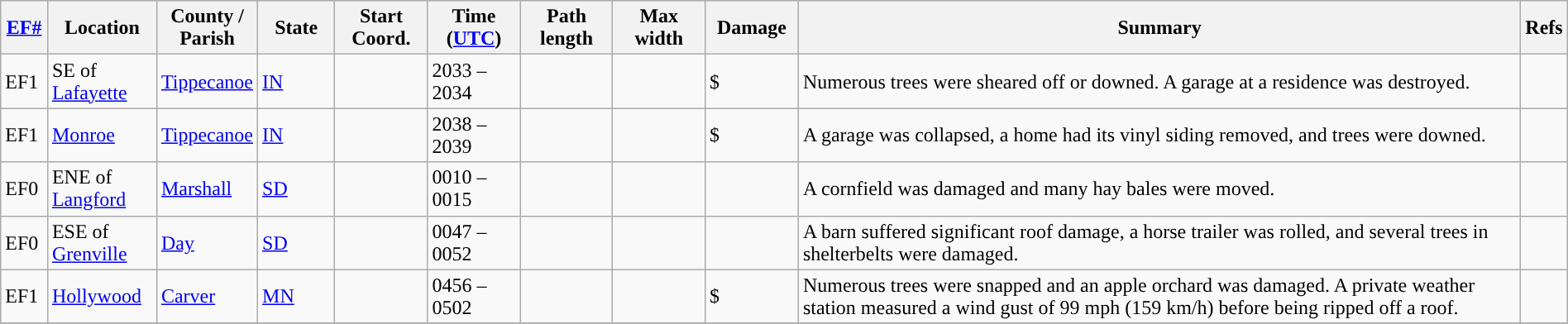<table class="wikitable sortable" style="width:100%;">
<tr>
<th scope="col" width="3%" align="center"><a href='#'>EF#</a></th>
<th scope="col" width="7%" align="center" class="unsortable">Location</th>
<th scope="col" width="6%" align="center" class="unsortable">County / Parish</th>
<th scope="col" width="5%" align="center">State</th>
<th scope="col" width="6%" align="center">Start Coord.</th>
<th scope="col" width="6%" align="center">Time (<a href='#'>UTC</a>)</th>
<th scope="col" width="6%" align="center">Path length</th>
<th scope="col" width="6%" align="center">Max width</th>
<th scope="col" width="6%" align="center">Damage</th>
<th scope="col" width="48%" class="unsortable" align="center">Summary</th>
<th scope="col" width="48%" class="unsortable" align="center">Refs</th>
</tr>
<tr>
<td>EF1</td>
<td>SE of <a href='#'>Lafayette</a></td>
<td><a href='#'>Tippecanoe</a></td>
<td><a href='#'>IN</a></td>
<td></td>
<td>2033 – 2034</td>
<td></td>
<td></td>
<td>$</td>
<td>Numerous trees were sheared off or downed. A garage at a residence was destroyed.</td>
<td></td>
</tr>
<tr>
<td>EF1</td>
<td><a href='#'>Monroe</a></td>
<td><a href='#'>Tippecanoe</a></td>
<td><a href='#'>IN</a></td>
<td></td>
<td>2038 – 2039</td>
<td></td>
<td></td>
<td>$</td>
<td>A garage was collapsed, a home had its vinyl siding removed, and trees were downed.</td>
<td></td>
</tr>
<tr>
<td>EF0</td>
<td>ENE of <a href='#'>Langford</a></td>
<td><a href='#'>Marshall</a></td>
<td><a href='#'>SD</a></td>
<td></td>
<td>0010 – 0015</td>
<td></td>
<td></td>
<td></td>
<td>A cornfield was damaged and many hay bales were moved.</td>
<td></td>
</tr>
<tr>
<td>EF0</td>
<td>ESE of <a href='#'>Grenville</a></td>
<td><a href='#'>Day</a></td>
<td><a href='#'>SD</a></td>
<td></td>
<td>0047 – 0052</td>
<td></td>
<td></td>
<td></td>
<td>A barn suffered significant roof damage, a horse trailer was rolled, and several trees in shelterbelts were damaged.</td>
<td></td>
</tr>
<tr>
<td>EF1</td>
<td><a href='#'>Hollywood</a></td>
<td><a href='#'>Carver</a></td>
<td><a href='#'>MN</a></td>
<td></td>
<td>0456 – 0502</td>
<td></td>
<td></td>
<td>$</td>
<td>Numerous trees were snapped and an apple orchard was damaged. A private weather station measured a wind gust of 99 mph (159 km/h) before being ripped off a roof.</td>
<td></td>
</tr>
<tr>
</tr>
</table>
